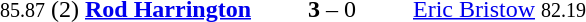<table style="text-align:center">
<tr>
<th width=223></th>
<th width=100></th>
<th width=223></th>
</tr>
<tr>
<td align=right><small>85.87</small> (2) <strong><a href='#'>Rod Harrington</a></strong> </td>
<td><strong>3</strong> – 0</td>
<td align=left> <a href='#'>Eric Bristow</a> <small>82.19</small></td>
</tr>
</table>
